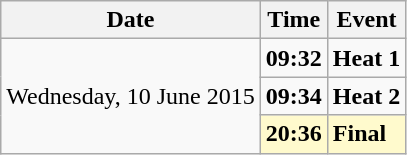<table class="wikitable">
<tr>
<th>Date</th>
<th>Time</th>
<th>Event</th>
</tr>
<tr>
<td rowspan="3">Wednesday, 10 June 2015</td>
<td><strong>09:32</strong></td>
<td><strong>Heat 1</strong></td>
</tr>
<tr>
<td><strong>09:34</strong></td>
<td><strong>Heat 2</strong></td>
</tr>
<tr style="background-color:lemonchiffon;">
<td><strong>20:36</strong></td>
<td><strong>Final</strong></td>
</tr>
</table>
